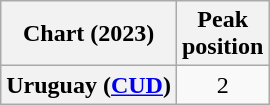<table class="wikitable sortable plainrowheaders" style="text-align:center">
<tr>
<th scope="col">Chart (2023)</th>
<th scope="col">Peak<br>position</th>
</tr>
<tr>
<th scope="row">Uruguay (<a href='#'>CUD</a>)</th>
<td>2</td>
</tr>
</table>
